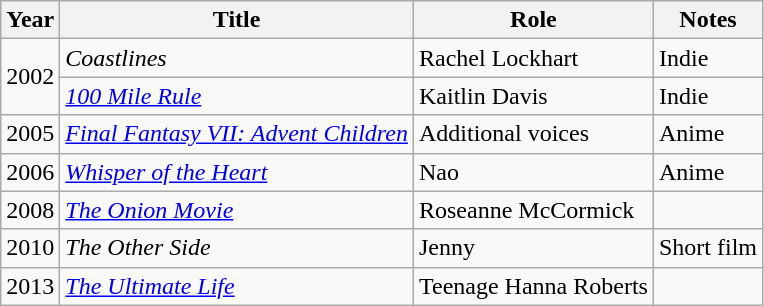<table class="wikitable sortable">
<tr>
<th>Year</th>
<th>Title</th>
<th>Role</th>
<th class="unsortable">Notes</th>
</tr>
<tr>
<td rowspan=2>2002</td>
<td><em>Coastlines</em></td>
<td>Rachel Lockhart</td>
<td>Indie</td>
</tr>
<tr>
<td><em><a href='#'>100 Mile Rule</a></em></td>
<td>Kaitlin Davis</td>
<td>Indie</td>
</tr>
<tr>
<td>2005</td>
<td><em><a href='#'>Final Fantasy VII: Advent Children</a></em></td>
<td>Additional voices</td>
<td>Anime</td>
</tr>
<tr>
<td>2006</td>
<td><em><a href='#'>Whisper of the Heart</a></em></td>
<td>Nao</td>
<td>Anime</td>
</tr>
<tr>
<td>2008</td>
<td><em><a href='#'>The Onion Movie</a></em></td>
<td>Roseanne McCormick</td>
<td></td>
</tr>
<tr>
<td>2010</td>
<td><em>The Other Side</em></td>
<td>Jenny</td>
<td>Short film</td>
</tr>
<tr>
<td>2013</td>
<td><em><a href='#'>The Ultimate Life</a></em></td>
<td>Teenage Hanna Roberts</td>
<td></td>
</tr>
</table>
